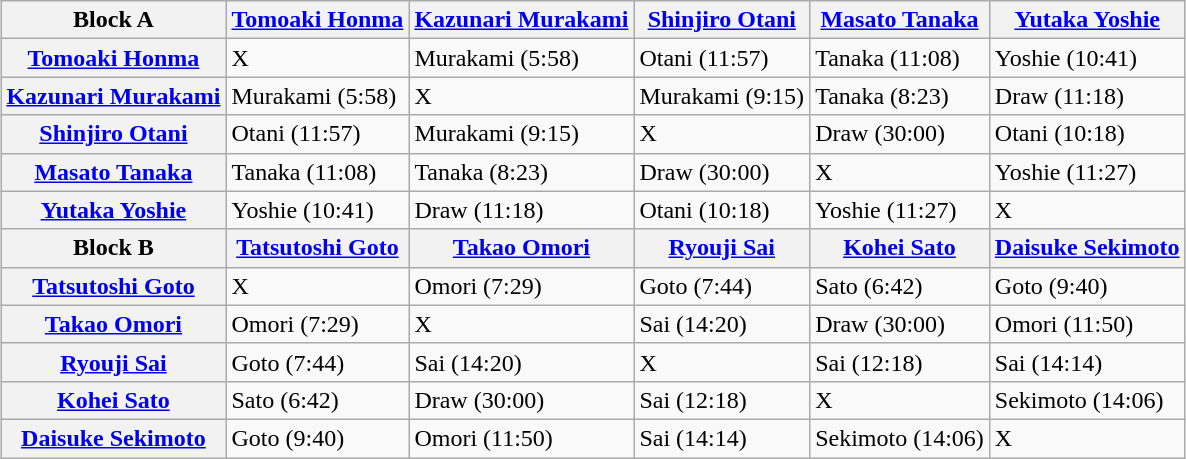<table class="wikitable" style="margin: 1em auto 1em auto">
<tr>
<th>Block A</th>
<th><a href='#'>Tomoaki Honma</a></th>
<th><a href='#'>Kazunari Murakami</a></th>
<th><a href='#'>Shinjiro Otani</a></th>
<th><a href='#'>Masato Tanaka</a></th>
<th><a href='#'>Yutaka Yoshie</a></th>
</tr>
<tr>
<th><a href='#'>Tomoaki Honma</a></th>
<td>X</td>
<td>Murakami (5:58)</td>
<td>Otani (11:57)</td>
<td>Tanaka (11:08)</td>
<td>Yoshie (10:41)</td>
</tr>
<tr>
<th><a href='#'>Kazunari Murakami</a></th>
<td>Murakami (5:58)</td>
<td>X</td>
<td>Murakami (9:15)</td>
<td>Tanaka (8:23)</td>
<td>Draw (11:18)</td>
</tr>
<tr>
<th><a href='#'>Shinjiro Otani</a></th>
<td>Otani (11:57)</td>
<td>Murakami (9:15)</td>
<td>X</td>
<td>Draw (30:00)</td>
<td>Otani (10:18)</td>
</tr>
<tr>
<th><a href='#'>Masato Tanaka</a></th>
<td>Tanaka (11:08)</td>
<td>Tanaka (8:23)</td>
<td>Draw (30:00)</td>
<td>X</td>
<td>Yoshie (11:27)</td>
</tr>
<tr>
<th><a href='#'>Yutaka Yoshie</a></th>
<td>Yoshie (10:41)</td>
<td>Draw (11:18)</td>
<td>Otani (10:18)</td>
<td>Yoshie (11:27)</td>
<td>X</td>
</tr>
<tr>
<th>Block B</th>
<th><a href='#'>Tatsutoshi Goto</a></th>
<th><a href='#'>Takao Omori</a></th>
<th><a href='#'>Ryouji Sai</a></th>
<th><a href='#'>Kohei Sato</a></th>
<th><a href='#'>Daisuke Sekimoto</a></th>
</tr>
<tr>
<th><a href='#'>Tatsutoshi Goto</a></th>
<td>X</td>
<td>Omori (7:29)</td>
<td>Goto (7:44)</td>
<td>Sato (6:42)</td>
<td>Goto (9:40)</td>
</tr>
<tr>
<th><a href='#'>Takao Omori</a></th>
<td>Omori (7:29)</td>
<td>X</td>
<td>Sai (14:20)</td>
<td>Draw (30:00)</td>
<td>Omori (11:50)</td>
</tr>
<tr>
<th><a href='#'>Ryouji Sai</a></th>
<td>Goto (7:44)</td>
<td>Sai (14:20)</td>
<td>X</td>
<td>Sai (12:18)</td>
<td>Sai (14:14)</td>
</tr>
<tr>
<th><a href='#'>Kohei Sato</a></th>
<td>Sato (6:42)</td>
<td>Draw (30:00)</td>
<td>Sai (12:18)</td>
<td>X</td>
<td>Sekimoto (14:06)</td>
</tr>
<tr>
<th><a href='#'>Daisuke Sekimoto</a></th>
<td>Goto (9:40)</td>
<td>Omori (11:50)</td>
<td>Sai (14:14)</td>
<td>Sekimoto (14:06)</td>
<td>X</td>
</tr>
</table>
